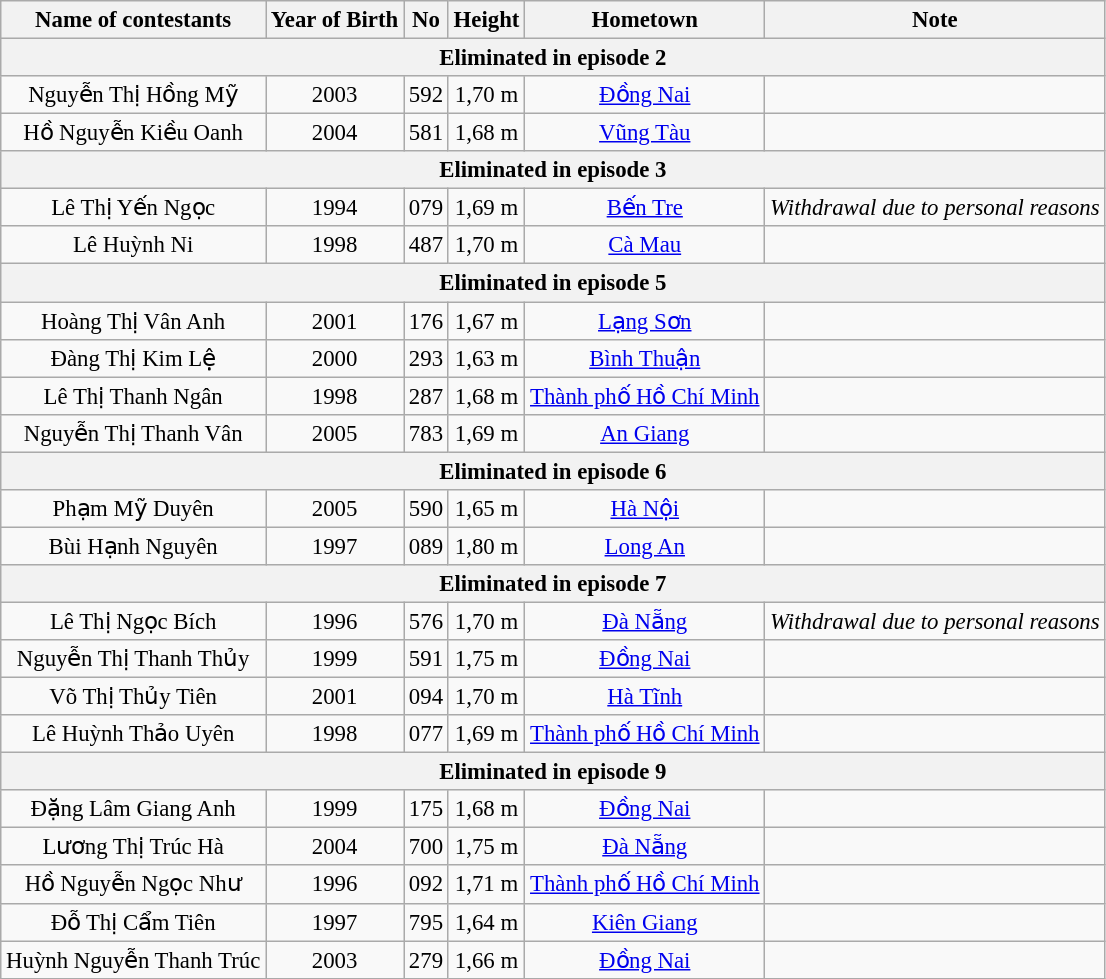<table class="wikitable sortable static-row-numbers" style="text-align:center; font-size: 95%;">
<tr>
<th>Name of contestants</th>
<th>Year of Birth</th>
<th>No</th>
<th>Height</th>
<th>Hometown</th>
<th>Note</th>
</tr>
<tr>
<th colspan="6">Eliminated in episode 2</th>
</tr>
<tr>
<td>Nguyễn Thị Hồng Mỹ</td>
<td>2003</td>
<td>592</td>
<td>1,70 m</td>
<td><a href='#'>Đồng Nai</a></td>
<td></td>
</tr>
<tr>
<td>Hồ Nguyễn Kiều Oanh</td>
<td>2004</td>
<td>581</td>
<td>1,68 m</td>
<td><a href='#'>Vũng Tàu</a></td>
<td></td>
</tr>
<tr>
<th colspan="6">Eliminated in episode 3</th>
</tr>
<tr>
<td>Lê Thị Yến Ngọc</td>
<td>1994</td>
<td>079</td>
<td>1,69 m</td>
<td><a href='#'>Bến Tre</a></td>
<td><em>Withdrawal due to personal reasons</em></td>
</tr>
<tr>
<td>Lê Huỳnh Ni</td>
<td>1998</td>
<td>487</td>
<td>1,70 m</td>
<td><a href='#'>Cà Mau</a></td>
<td></td>
</tr>
<tr>
<th colspan="6">Eliminated in episode 5</th>
</tr>
<tr>
<td>Hoàng Thị Vân Anh</td>
<td>2001</td>
<td>176</td>
<td>1,67 m</td>
<td><a href='#'>Lạng Sơn</a></td>
<td></td>
</tr>
<tr>
<td>Đàng Thị Kim Lệ</td>
<td>2000</td>
<td>293</td>
<td>1,63 m</td>
<td><a href='#'>Bình Thuận</a></td>
<td></td>
</tr>
<tr>
<td>Lê Thị Thanh Ngân</td>
<td>1998</td>
<td>287</td>
<td>1,68 m</td>
<td><a href='#'>Thành phố Hồ Chí Minh</a></td>
<td></td>
</tr>
<tr>
<td>Nguyễn Thị Thanh Vân</td>
<td>2005</td>
<td>783</td>
<td>1,69 m</td>
<td><a href='#'>An Giang</a></td>
<td></td>
</tr>
<tr>
<th colspan="6">Eliminated in episode 6</th>
</tr>
<tr>
<td>Phạm Mỹ Duyên</td>
<td>2005</td>
<td>590</td>
<td>1,65 m</td>
<td><a href='#'>Hà Nội</a></td>
<td></td>
</tr>
<tr>
<td>Bùi Hạnh Nguyên</td>
<td>1997</td>
<td>089</td>
<td>1,80 m</td>
<td><a href='#'>Long An</a></td>
<td></td>
</tr>
<tr>
<th colspan="6">Eliminated in episode 7</th>
</tr>
<tr>
<td>Lê Thị Ngọc Bích</td>
<td>1996</td>
<td>576</td>
<td>1,70 m</td>
<td><a href='#'>Đà Nẵng</a></td>
<td><em>Withdrawal due to personal reasons</em></td>
</tr>
<tr>
<td>Nguyễn Thị Thanh Thủy</td>
<td>1999</td>
<td>591</td>
<td>1,75 m</td>
<td><a href='#'>Đồng Nai</a></td>
<td></td>
</tr>
<tr>
<td>Võ Thị Thủy Tiên</td>
<td>2001</td>
<td>094</td>
<td>1,70 m</td>
<td><a href='#'>Hà Tĩnh</a></td>
<td></td>
</tr>
<tr>
<td>Lê Huỳnh Thảo Uyên</td>
<td>1998</td>
<td>077</td>
<td>1,69 m</td>
<td><a href='#'>Thành phố Hồ Chí Minh</a></td>
<td></td>
</tr>
<tr>
<th colspan="6">Eliminated in episode 9</th>
</tr>
<tr>
<td>Đặng Lâm Giang Anh</td>
<td>1999</td>
<td>175</td>
<td>1,68 m</td>
<td><a href='#'>Đồng Nai</a></td>
<td></td>
</tr>
<tr>
<td>Lương Thị Trúc Hà</td>
<td>2004</td>
<td>700</td>
<td>1,75 m</td>
<td><a href='#'>Đà Nẵng</a></td>
<td></td>
</tr>
<tr>
<td>Hồ Nguyễn Ngọc Như</td>
<td>1996</td>
<td>092</td>
<td>1,71 m</td>
<td><a href='#'>Thành phố Hồ Chí Minh</a></td>
<td></td>
</tr>
<tr>
<td>Đỗ Thị Cẩm Tiên</td>
<td>1997</td>
<td>795</td>
<td>1,64 m</td>
<td><a href='#'>Kiên Giang</a></td>
<td></td>
</tr>
<tr>
<td>Huỳnh Nguyễn Thanh Trúc</td>
<td>2003</td>
<td>279</td>
<td>1,66 m</td>
<td><a href='#'>Đồng Nai</a></td>
<td></td>
</tr>
</table>
